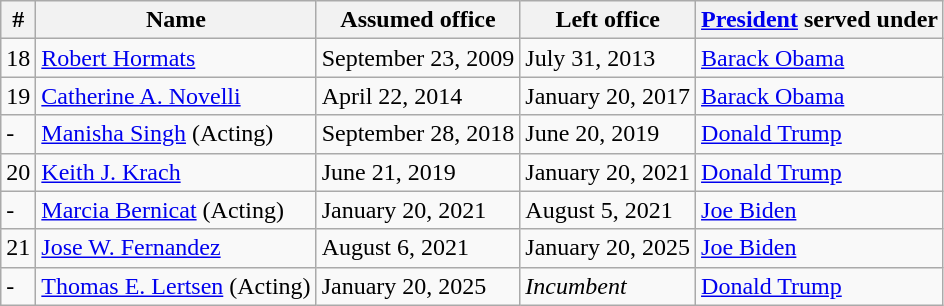<table class="wikitable">
<tr>
<th>#</th>
<th>Name</th>
<th>Assumed office</th>
<th>Left office</th>
<th><a href='#'>President</a> served under</th>
</tr>
<tr>
<td>18</td>
<td><a href='#'>Robert Hormats</a></td>
<td>September 23, 2009</td>
<td>July 31, 2013</td>
<td><a href='#'>Barack Obama</a></td>
</tr>
<tr>
<td>19</td>
<td><a href='#'>Catherine A. Novelli</a></td>
<td>April 22, 2014</td>
<td>January 20, 2017</td>
<td><a href='#'>Barack Obama</a></td>
</tr>
<tr>
<td>-</td>
<td><a href='#'>Manisha Singh</a> (Acting)</td>
<td>September 28, 2018</td>
<td>June 20, 2019</td>
<td><a href='#'>Donald Trump</a></td>
</tr>
<tr>
<td>20</td>
<td><a href='#'>Keith J. Krach</a></td>
<td>June 21, 2019</td>
<td>January 20, 2021</td>
<td><a href='#'>Donald Trump</a></td>
</tr>
<tr>
<td>-</td>
<td><a href='#'>Marcia Bernicat</a> (Acting)</td>
<td>January 20, 2021</td>
<td>August 5, 2021</td>
<td><a href='#'>Joe Biden</a></td>
</tr>
<tr>
<td>21</td>
<td><a href='#'>Jose W. Fernandez</a></td>
<td>August 6, 2021</td>
<td>January 20, 2025</td>
<td><a href='#'>Joe Biden</a></td>
</tr>
<tr>
<td>-</td>
<td><a href='#'>Thomas E. Lertsen</a> (Acting)</td>
<td>January 20, 2025</td>
<td><em>Incumbent</em></td>
<td><a href='#'>Donald Trump</a></td>
</tr>
</table>
